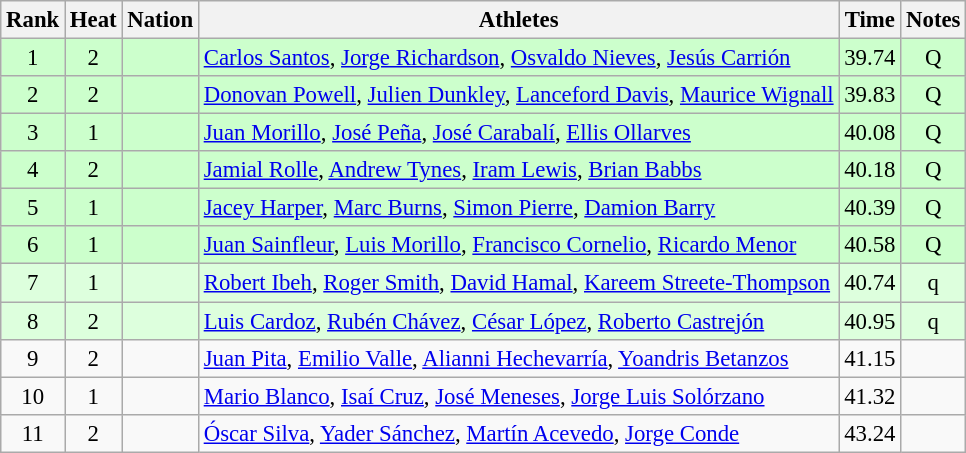<table class="wikitable sortable" style="text-align:center;font-size:95%">
<tr>
<th>Rank</th>
<th>Heat</th>
<th>Nation</th>
<th>Athletes</th>
<th>Time</th>
<th>Notes</th>
</tr>
<tr bgcolor=ccffcc>
<td>1</td>
<td>2</td>
<td align=left></td>
<td align=left><a href='#'>Carlos Santos</a>, <a href='#'>Jorge Richardson</a>, <a href='#'>Osvaldo Nieves</a>, <a href='#'>Jesús Carrión</a></td>
<td>39.74</td>
<td>Q</td>
</tr>
<tr bgcolor=ccffcc>
<td>2</td>
<td>2</td>
<td align=left></td>
<td align=left><a href='#'>Donovan Powell</a>, <a href='#'>Julien Dunkley</a>, <a href='#'>Lanceford Davis</a>, <a href='#'>Maurice Wignall</a></td>
<td>39.83</td>
<td>Q</td>
</tr>
<tr bgcolor=ccffcc>
<td>3</td>
<td>1</td>
<td align=left></td>
<td align=left><a href='#'>Juan Morillo</a>, <a href='#'>José Peña</a>, <a href='#'>José Carabalí</a>, <a href='#'>Ellis Ollarves</a></td>
<td>40.08</td>
<td>Q</td>
</tr>
<tr bgcolor=ccffcc>
<td>4</td>
<td>2</td>
<td align=left></td>
<td align=left><a href='#'>Jamial Rolle</a>, <a href='#'>Andrew Tynes</a>, <a href='#'>Iram Lewis</a>, <a href='#'>Brian Babbs</a></td>
<td>40.18</td>
<td>Q</td>
</tr>
<tr bgcolor=ccffcc>
<td>5</td>
<td>1</td>
<td align=left></td>
<td align=left><a href='#'>Jacey Harper</a>, <a href='#'>Marc Burns</a>, <a href='#'>Simon Pierre</a>, <a href='#'>Damion Barry</a></td>
<td>40.39</td>
<td>Q</td>
</tr>
<tr bgcolor=ccffcc>
<td>6</td>
<td>1</td>
<td align=left></td>
<td align=left><a href='#'>Juan Sainfleur</a>, <a href='#'>Luis Morillo</a>, <a href='#'>Francisco Cornelio</a>, <a href='#'>Ricardo Menor</a></td>
<td>40.58</td>
<td>Q</td>
</tr>
<tr bgcolor=ddffdd>
<td>7</td>
<td>1</td>
<td align=left></td>
<td align=left><a href='#'>Robert Ibeh</a>, <a href='#'>Roger Smith</a>, <a href='#'>David Hamal</a>, <a href='#'>Kareem Streete-Thompson</a></td>
<td>40.74</td>
<td>q</td>
</tr>
<tr bgcolor=ddffdd>
<td>8</td>
<td>2</td>
<td align=left></td>
<td align=left><a href='#'>Luis Cardoz</a>, <a href='#'>Rubén Chávez</a>, <a href='#'>César López</a>, <a href='#'>Roberto Castrejón</a></td>
<td>40.95</td>
<td>q</td>
</tr>
<tr>
<td>9</td>
<td>2</td>
<td align=left></td>
<td align=left><a href='#'>Juan Pita</a>, <a href='#'>Emilio Valle</a>, <a href='#'>Alianni Hechevarría</a>, <a href='#'>Yoandris Betanzos</a></td>
<td>41.15</td>
<td></td>
</tr>
<tr>
<td>10</td>
<td>1</td>
<td align=left></td>
<td align=left><a href='#'>Mario Blanco</a>, <a href='#'>Isaí Cruz</a>, <a href='#'>José Meneses</a>, <a href='#'>Jorge Luis Solórzano</a></td>
<td>41.32</td>
<td></td>
</tr>
<tr>
<td>11</td>
<td>2</td>
<td align=left></td>
<td align=left><a href='#'>Óscar Silva</a>, <a href='#'>Yader Sánchez</a>, <a href='#'>Martín Acevedo</a>, <a href='#'>Jorge Conde</a></td>
<td>43.24</td>
<td></td>
</tr>
</table>
